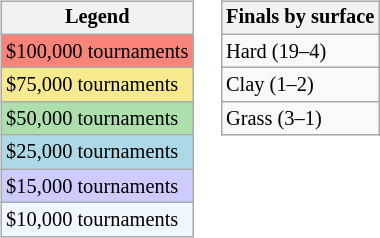<table>
<tr valign=top>
<td><br><table class=wikitable style="font-size:85%">
<tr>
<th>Legend</th>
</tr>
<tr style="background:#f88379;">
<td>$100,000 tournaments</td>
</tr>
<tr style="background:#f7e98e;">
<td>$75,000 tournaments</td>
</tr>
<tr style="background:#addfad;">
<td>$50,000 tournaments</td>
</tr>
<tr style="background:lightblue;">
<td>$25,000 tournaments</td>
</tr>
<tr style="background:#ccccff;">
<td>$15,000 tournaments</td>
</tr>
<tr style="background:#f0f8ff;">
<td>$10,000 tournaments</td>
</tr>
</table>
</td>
<td><br><table class=wikitable style="font-size:85%">
<tr>
<th>Finals by surface</th>
</tr>
<tr>
<td>Hard (19–4)</td>
</tr>
<tr>
<td>Clay (1–2)</td>
</tr>
<tr>
<td>Grass (3–1)</td>
</tr>
</table>
</td>
</tr>
</table>
